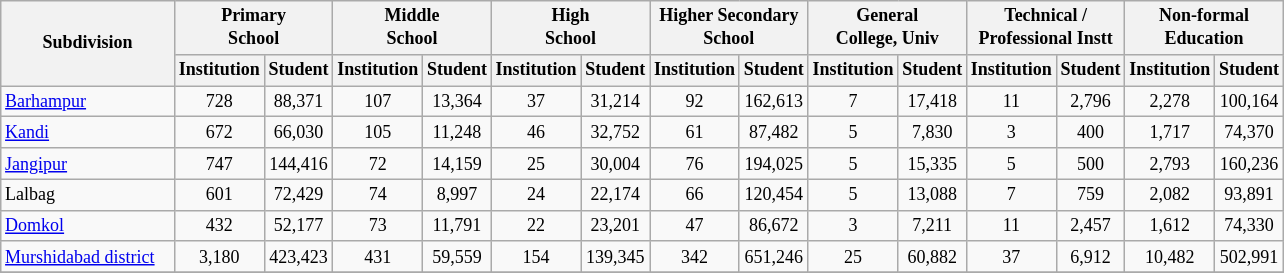<table class="wikitable" style="text-align:center;font-size: 9pt">
<tr>
<th width="110" rowspan="2">Subdivision</th>
<th colspan="2">Primary<br>School</th>
<th colspan="2">Middle<br>School</th>
<th colspan="2">High<br>School</th>
<th colspan="2">Higher Secondary<br>School</th>
<th colspan="2">General<br>College, Univ</th>
<th colspan="2">Technical /<br>Professional Instt</th>
<th colspan="2">Non-formal<br>Education</th>
</tr>
<tr>
<th width="30">Institution</th>
<th width="30">Student</th>
<th width="30">Institution</th>
<th width="30">Student</th>
<th width="30">Institution</th>
<th width="30">Student</th>
<th width="30">Institution</th>
<th width="30">Student</th>
<th width="30">Institution</th>
<th width="30">Student</th>
<th width="30">Institution</th>
<th width="30">Student</th>
<th width="30">Institution</th>
<th width="30">Student<br></th>
</tr>
<tr>
<td align=left><a href='#'>Barhampur</a></td>
<td align="center">728</td>
<td align="center">88,371</td>
<td align="center">107</td>
<td align="center">13,364</td>
<td align="center">37</td>
<td align="center">31,214</td>
<td align="center">92</td>
<td align="center">162,613</td>
<td align="center">7</td>
<td align="center">17,418</td>
<td align="center">11</td>
<td align="center">2,796</td>
<td align="center">2,278</td>
<td align="center">100,164</td>
</tr>
<tr>
<td align=left><a href='#'>Kandi</a></td>
<td align="center">672</td>
<td align="center">66,030</td>
<td align="center">105</td>
<td align="center">11,248</td>
<td align="center">46</td>
<td align="center">32,752</td>
<td align="center">61</td>
<td align="center">87,482</td>
<td align="center">5</td>
<td align="center">7,830</td>
<td align="center">3</td>
<td align="center">400</td>
<td align="center">1,717</td>
<td align="center">74,370</td>
</tr>
<tr>
<td align=left><a href='#'>Jangipur</a></td>
<td align="center">747</td>
<td align="center">144,416</td>
<td align="center">72</td>
<td align="center">14,159</td>
<td align="center">25</td>
<td align="center">30,004</td>
<td align="center">76</td>
<td align="center">194,025</td>
<td align="center">5</td>
<td align="center">15,335</td>
<td align="center">5</td>
<td align="center">500</td>
<td align="center">2,793</td>
<td align="center">160,236</td>
</tr>
<tr>
<td align=left>Lalbag</td>
<td align="center">601</td>
<td align="center">72,429</td>
<td align="center">74</td>
<td align="center">8,997</td>
<td align="center">24</td>
<td align="center">22,174</td>
<td align="center">66</td>
<td align="center">120,454</td>
<td align="center">5</td>
<td align="center">13,088</td>
<td align="center">7</td>
<td align="center">759</td>
<td align="center">2,082</td>
<td align="center">93,891</td>
</tr>
<tr>
<td align=left><a href='#'>Domkol</a></td>
<td align="center">432</td>
<td align="center">52,177</td>
<td align="center">73</td>
<td align="center">11,791</td>
<td align="center">22</td>
<td align="center">23,201</td>
<td align="center">47</td>
<td align="center">86,672</td>
<td align="center">3</td>
<td align="center">7,211</td>
<td align="center">11</td>
<td align="center">2,457</td>
<td align="center">1,612</td>
<td align="center">74,330</td>
</tr>
<tr>
<td align=left><a href='#'>Murshidabad district</a></td>
<td align="center">3,180</td>
<td align="center">423,423</td>
<td align="center">431</td>
<td align="center">59,559</td>
<td align="center">154</td>
<td align="center">139,345</td>
<td align="center">342</td>
<td align="center">651,246</td>
<td align="center">25</td>
<td align="center">60,882</td>
<td align="center">37</td>
<td align="center">6,912</td>
<td align="center">10,482</td>
<td align="center">502,991</td>
</tr>
<tr>
</tr>
</table>
